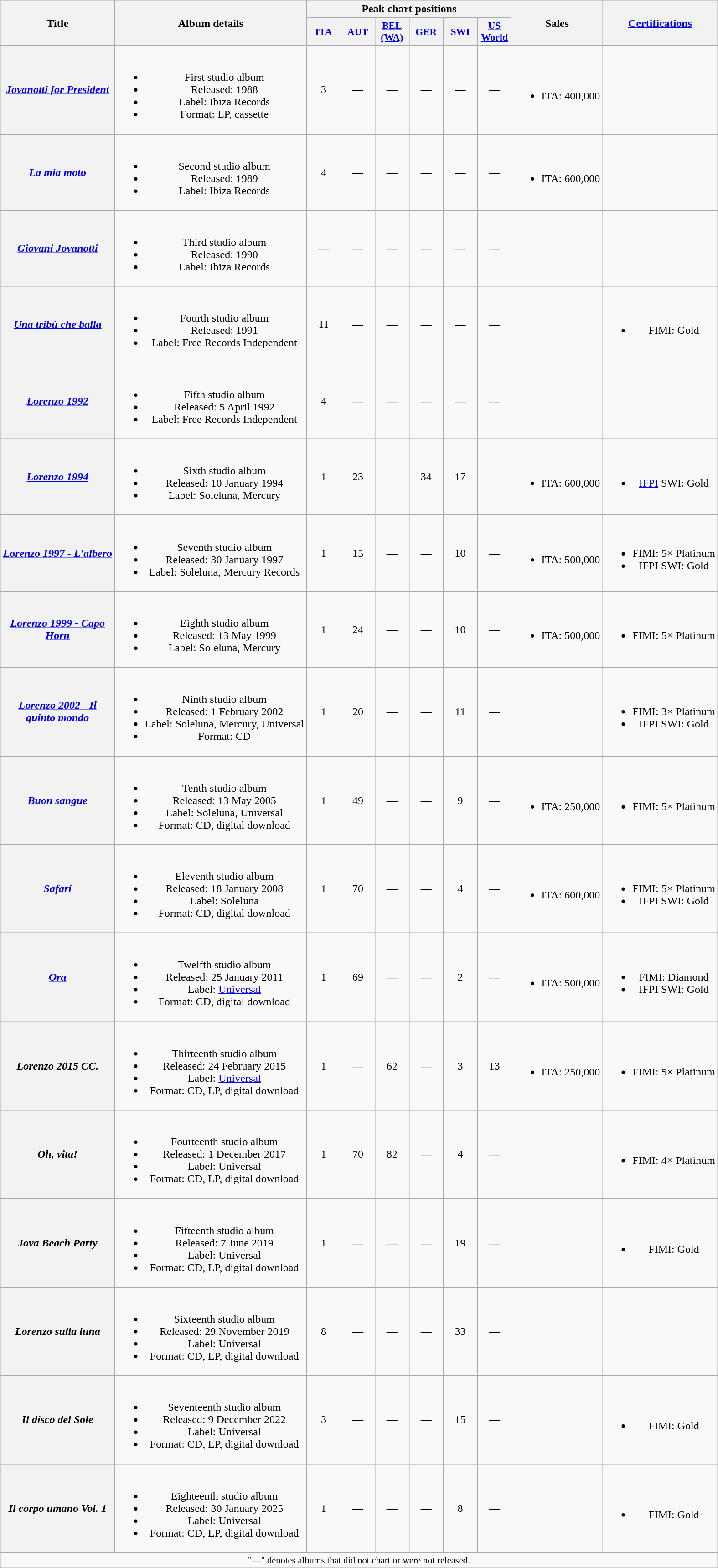<table class="wikitable plainrowheaders" style="text-align:center;" border="1">
<tr>
<th scope="col" rowspan="2" style="width:10em;">Title</th>
<th scope="col" rowspan="2">Album details</th>
<th scope="col" colspan="6">Peak chart positions</th>
<th scope="col" rowspan="2">Sales</th>
<th scope="col" rowspan="2"><a href='#'>Certifications</a></th>
</tr>
<tr>
<th scope="col" style="width:3em;font-size:90%;"><a href='#'>ITA</a><br></th>
<th scope="col" style="width:3em;font-size:90%;"><a href='#'>AUT</a><br></th>
<th scope="col" style="width:3em;font-size:90%;"><a href='#'>BEL<br>(WA)</a><br></th>
<th scope="col" style="width:3em;font-size:90%;"><a href='#'>GER</a><br></th>
<th scope="col" style="width:3em;font-size:90%;"><a href='#'>SWI</a><br></th>
<th scope="col" style="width:3em;font-size:90%;"><a href='#'>US<br>World</a><br></th>
</tr>
<tr>
<th scope="row"><em><a href='#'>Jovanotti for President</a></em></th>
<td><br><ul><li>First studio album</li><li>Released: 1988</li><li>Label: Ibiza Records</li><li>Format: LP, cassette</li></ul></td>
<td>3</td>
<td>—</td>
<td>—</td>
<td>—</td>
<td>—</td>
<td>—</td>
<td><br><ul><li>ITA: 400,000</li></ul></td>
<td></td>
</tr>
<tr>
<th scope="row"><em><a href='#'>La mia moto</a></em></th>
<td><br><ul><li>Second studio album</li><li>Released: 1989</li><li>Label: Ibiza Records</li></ul></td>
<td>4</td>
<td>—</td>
<td>—</td>
<td>—</td>
<td>—</td>
<td>—</td>
<td style="text-align:left;"><br><ul><li>ITA: 600,000</li></ul></td>
<td align="left"></td>
</tr>
<tr>
<th scope="row"><em><a href='#'>Giovani Jovanotti</a></em></th>
<td><br><ul><li>Third studio album</li><li>Released: 1990</li><li>Label: Ibiza Records</li></ul></td>
<td>—</td>
<td>—</td>
<td>—</td>
<td>—</td>
<td>—</td>
<td>—</td>
<td></td>
<td></td>
</tr>
<tr>
<th scope="row"><em><a href='#'>Una tribù che balla</a></em></th>
<td><br><ul><li>Fourth studio album</li><li>Released: 1991</li><li>Label: Free Records Independent</li></ul></td>
<td>11</td>
<td>—</td>
<td>—</td>
<td>—</td>
<td>—</td>
<td>—</td>
<td></td>
<td><br><ul><li>FIMI: Gold</li></ul></td>
</tr>
<tr>
<th scope="row"><em><a href='#'>Lorenzo 1992</a></em></th>
<td><br><ul><li>Fifth studio album</li><li>Released: 5 April 1992</li><li>Label: Free Records Independent</li></ul></td>
<td>4</td>
<td>—</td>
<td>—</td>
<td>—</td>
<td>—</td>
<td>—</td>
<td></td>
<td></td>
</tr>
<tr>
<th scope="row"><em><a href='#'>Lorenzo 1994</a></em></th>
<td><br><ul><li>Sixth studio album</li><li>Released: 10 January 1994</li><li>Label: Soleluna, Mercury</li></ul></td>
<td>1</td>
<td>23</td>
<td>—</td>
<td>34</td>
<td>17</td>
<td>—</td>
<td align="left"><br><ul><li>ITA: 600,000</li></ul></td>
<td><br><ul><li><a href='#'>IFPI</a> SWI: Gold</li></ul></td>
</tr>
<tr>
<th scope="row"><em><a href='#'>Lorenzo 1997 - L'albero</a></em></th>
<td><br><ul><li>Seventh studio album</li><li>Released: 30 January 1997</li><li>Label: Soleluna, Mercury Records</li></ul></td>
<td>1</td>
<td>15</td>
<td>—</td>
<td>—</td>
<td>10</td>
<td>—</td>
<td align="left"><br><ul><li>ITA: 500,000</li></ul></td>
<td><br><ul><li>FIMI: 5× Platinum</li><li>IFPI SWI: Gold</li></ul></td>
</tr>
<tr>
<th scope="row"><em><a href='#'>Lorenzo 1999 - Capo Horn</a></em></th>
<td><br><ul><li>Eighth studio album</li><li>Released: 13 May 1999</li><li>Label: Soleluna, Mercury</li></ul></td>
<td>1</td>
<td>24</td>
<td>—</td>
<td>—</td>
<td>10</td>
<td>—</td>
<td><br><ul><li>ITA: 500,000</li></ul></td>
<td><br><ul><li>FIMI: 5× Platinum</li></ul></td>
</tr>
<tr>
<th scope="row"><em><a href='#'>Lorenzo 2002 - Il quinto mondo</a></em></th>
<td><br><ul><li>Ninth studio album</li><li>Released: 1 February 2002</li><li>Label: Soleluna, Mercury, Universal</li><li>Format: CD</li></ul></td>
<td>1</td>
<td>20</td>
<td>—</td>
<td>—</td>
<td>11</td>
<td>—</td>
<td></td>
<td><br><ul><li>FIMI: 3× Platinum</li><li>IFPI SWI: Gold</li></ul></td>
</tr>
<tr>
<th scope="row"><em><a href='#'>Buon sangue</a></em></th>
<td><br><ul><li>Tenth studio album</li><li>Released: 13 May 2005</li><li>Label: Soleluna, Universal</li><li>Format: CD, digital download</li></ul></td>
<td>1</td>
<td>49</td>
<td>—</td>
<td>—</td>
<td>9</td>
<td>—</td>
<td><br><ul><li>ITA: 250,000</li></ul></td>
<td><br><ul><li>FIMI: 5× Platinum</li></ul></td>
</tr>
<tr>
<th scope="row"><em><a href='#'>Safari</a></em></th>
<td><br><ul><li>Eleventh studio album</li><li>Released: 18 January 2008</li><li>Label: Soleluna</li><li>Format: CD, digital download</li></ul></td>
<td>1</td>
<td>70</td>
<td>—</td>
<td>—</td>
<td>4</td>
<td>—</td>
<td><br><ul><li>ITA: 600,000</li></ul></td>
<td><br><ul><li>FIMI: 5× Platinum</li><li>IFPI SWI: Gold</li></ul></td>
</tr>
<tr>
<th scope="row"><em><a href='#'>Ora</a></em></th>
<td><br><ul><li>Twelfth studio album</li><li>Released: 25 January 2011</li><li>Label: <a href='#'>Universal</a></li><li>Format: CD, digital download</li></ul></td>
<td>1</td>
<td>69</td>
<td>—</td>
<td>—</td>
<td>2</td>
<td>—</td>
<td><br><ul><li>ITA: 500,000</li></ul></td>
<td><br><ul><li>FIMI: Diamond</li><li>IFPI SWI: Gold</li></ul></td>
</tr>
<tr>
<th scope="row"><em>Lorenzo 2015 CC.</em></th>
<td><br><ul><li>Thirteenth studio album</li><li>Released: 24 February 2015</li><li>Label: <a href='#'>Universal</a></li><li>Format: CD, LP, digital download</li></ul></td>
<td>1</td>
<td>—</td>
<td>62</td>
<td>—</td>
<td>3</td>
<td>13</td>
<td><br><ul><li>ITA: 250,000</li></ul></td>
<td><br><ul><li>FIMI: 5× Platinum</li></ul></td>
</tr>
<tr>
<th scope="row"><em>Oh, vita!</em></th>
<td><br><ul><li>Fourteenth studio album</li><li>Released: 1 December 2017</li><li>Label: Universal</li><li>Format: CD, LP, digital download</li></ul></td>
<td>1</td>
<td>70</td>
<td>82</td>
<td>—</td>
<td>4</td>
<td>—</td>
<td></td>
<td><br><ul><li>FIMI: 4× Platinum</li></ul></td>
</tr>
<tr>
<th scope="row"><em>Jova Beach Party</em></th>
<td><br><ul><li>Fifteenth studio album</li><li>Released: 7 June 2019</li><li>Label: Universal</li><li>Format: CD, LP, digital download</li></ul></td>
<td>1</td>
<td>—</td>
<td>—</td>
<td>—</td>
<td>19</td>
<td>—</td>
<td></td>
<td><br><ul><li>FIMI: Gold</li></ul></td>
</tr>
<tr>
<th scope="row"><em>Lorenzo sulla luna</em></th>
<td><br><ul><li>Sixteenth studio album</li><li>Released: 29 November 2019</li><li>Label: Universal</li><li>Format: CD, LP, digital download</li></ul></td>
<td>8</td>
<td>—</td>
<td>—</td>
<td>—</td>
<td>33</td>
<td>—</td>
<td></td>
<td></td>
</tr>
<tr>
<th scope="row"><em>Il disco del Sole</em></th>
<td><br><ul><li>Seventeenth studio album</li><li>Released: 9 December 2022</li><li>Label: Universal</li><li>Format: CD, LP, digital download</li></ul></td>
<td>3</td>
<td>—</td>
<td>—</td>
<td>—</td>
<td>15</td>
<td>—</td>
<td></td>
<td><br><ul><li>FIMI: Gold</li></ul></td>
</tr>
<tr>
<th scope="row"><em>Il corpo umano Vol. 1</em></th>
<td><br><ul><li>Eighteenth studio album</li><li>Released: 30 January 2025</li><li>Label: Universal</li><li>Format: CD, LP, digital download</li></ul></td>
<td>1</td>
<td>—</td>
<td>—</td>
<td>—</td>
<td>8</td>
<td>—</td>
<td></td>
<td><br><ul><li>FIMI: Gold</li></ul></td>
</tr>
<tr>
<td align="center" colspan="30" style="font-size:85%">"—" denotes albums that did not chart or were not released.</td>
</tr>
</table>
